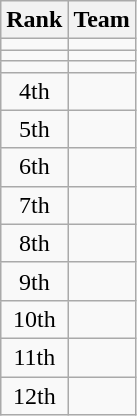<table class=wikitable style="text-align:center;">
<tr>
<th>Rank</th>
<th>Team</th>
</tr>
<tr>
<td></td>
<td style="text-align:left"></td>
</tr>
<tr>
<td></td>
<td style="text-align:left"></td>
</tr>
<tr>
<td></td>
<td style="text-align:left"></td>
</tr>
<tr>
<td>4th</td>
<td style="text-align:left"></td>
</tr>
<tr>
<td>5th</td>
<td style="text-align:left"></td>
</tr>
<tr>
<td>6th</td>
<td style="text-align:left"></td>
</tr>
<tr>
<td>7th</td>
<td style="text-align:left"></td>
</tr>
<tr>
<td>8th</td>
<td style="text-align:left"></td>
</tr>
<tr>
<td>9th</td>
<td style="text-align:left"></td>
</tr>
<tr>
<td>10th</td>
<td style="text-align:left"></td>
</tr>
<tr>
<td>11th</td>
<td style="text-align:left"></td>
</tr>
<tr>
<td>12th</td>
<td style="text-align:left"></td>
</tr>
</table>
